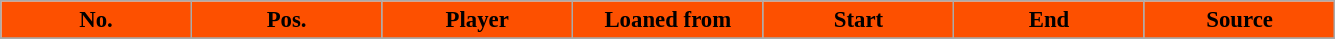<table class="wikitable sortable" style=" font-size:95%; text-align:left;">
<tr>
<th style="background:#FD5000; color:#000000; width:120px;">No.</th>
<th style="background:#FD5000; color:#000000; width:120px;">Pos.</th>
<th style="background:#FD5000; color:#000000; width:120px;">Player</th>
<th style="background:#FD5000; color:#000000; width:120px;">Loaned from</th>
<th style="background:#FD5000; color:#000000; width:120px;">Start</th>
<th style="background:#FD5000; color:#000000; width:120px;">End</th>
<th style="background:#FD5000; color:#000000; width:120px;">Source</th>
</tr>
<tr>
</tr>
</table>
